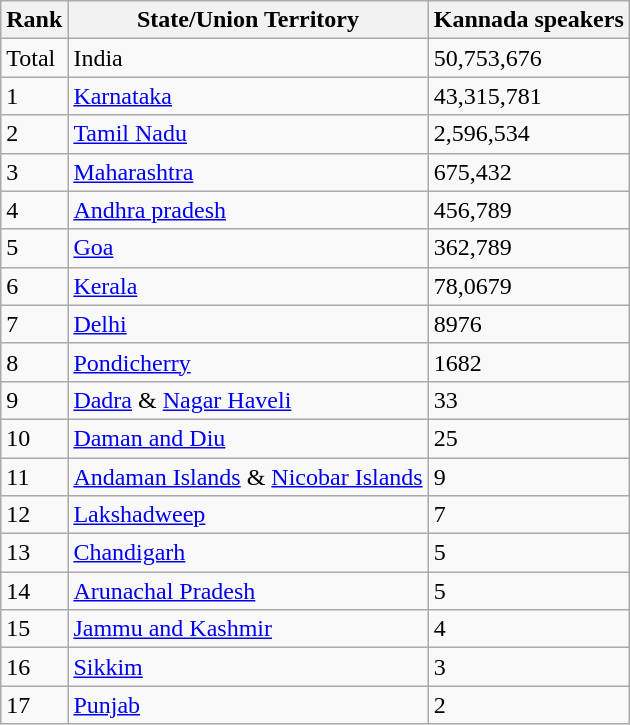<table class="wikitable" border="1">
<tr>
<th>Rank</th>
<th>State/Union Territory</th>
<th>Kannada speakers</th>
</tr>
<tr>
<td>Total</td>
<td>India</td>
<td>50,753,676</td>
</tr>
<tr>
<td>1</td>
<td><a href='#'>Karnataka</a></td>
<td>43,315,781</td>
</tr>
<tr>
<td>2</td>
<td><a href='#'>Tamil Nadu</a></td>
<td>2,596,534</td>
</tr>
<tr>
<td>3</td>
<td><a href='#'>Maharashtra</a></td>
<td>675,432</td>
</tr>
<tr>
<td>4</td>
<td><a href='#'>Andhra pradesh</a></td>
<td>456,789</td>
</tr>
<tr>
<td>5</td>
<td><a href='#'>Goa</a></td>
<td>362,789</td>
</tr>
<tr>
<td>6</td>
<td><a href='#'>Kerala</a></td>
<td>78,0679</td>
</tr>
<tr>
<td>7</td>
<td><a href='#'>Delhi</a></td>
<td>8976</td>
</tr>
<tr>
<td>8</td>
<td><a href='#'>Pondicherry</a></td>
<td>1682</td>
</tr>
<tr>
<td>9</td>
<td><a href='#'>Dadra</a> & <a href='#'>Nagar Haveli</a></td>
<td>33</td>
</tr>
<tr>
<td>10</td>
<td><a href='#'>Daman and Diu</a></td>
<td>25</td>
</tr>
<tr>
<td>11</td>
<td><a href='#'>Andaman Islands</a> & <a href='#'>Nicobar Islands</a></td>
<td>9</td>
</tr>
<tr>
<td>12</td>
<td><a href='#'>Lakshadweep</a></td>
<td>7</td>
</tr>
<tr>
<td>13</td>
<td><a href='#'>Chandigarh</a></td>
<td>5</td>
</tr>
<tr>
<td>14</td>
<td><a href='#'>Arunachal Pradesh</a></td>
<td>5</td>
</tr>
<tr>
<td>15</td>
<td><a href='#'>Jammu and Kashmir</a></td>
<td>4</td>
</tr>
<tr>
<td>16</td>
<td><a href='#'>Sikkim</a></td>
<td>3</td>
</tr>
<tr>
<td>17</td>
<td><a href='#'>Punjab</a></td>
<td>2</td>
</tr>
</table>
